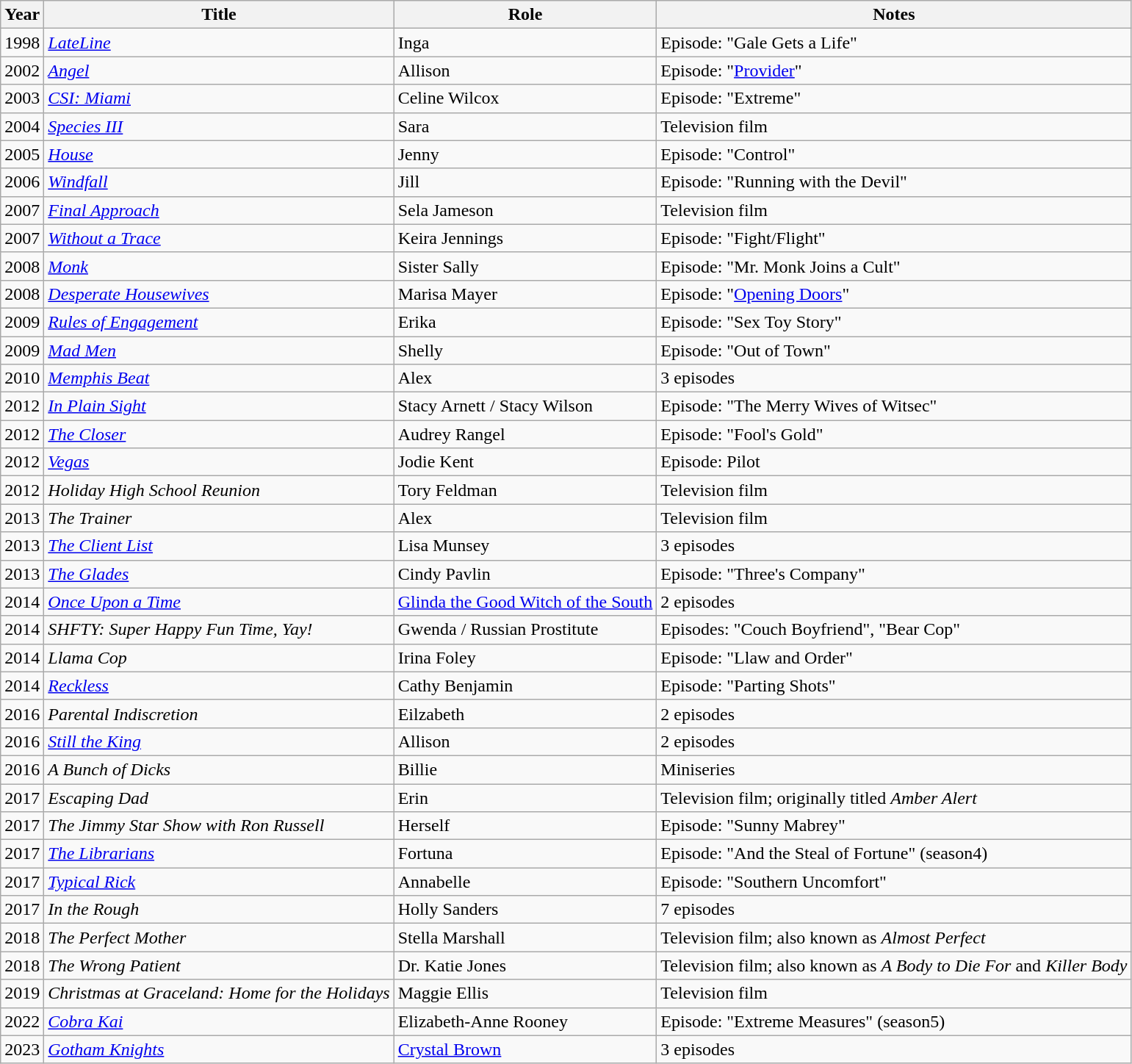<table class="wikitable sortable">
<tr>
<th>Year</th>
<th>Title</th>
<th>Role</th>
<th class="unsortable">Notes</th>
</tr>
<tr>
<td>1998</td>
<td><em><a href='#'>LateLine</a></em></td>
<td>Inga</td>
<td>Episode: "Gale Gets a Life"</td>
</tr>
<tr>
<td>2002</td>
<td><em><a href='#'>Angel</a></em></td>
<td>Allison</td>
<td>Episode: "<a href='#'>Provider</a>"</td>
</tr>
<tr>
<td>2003</td>
<td><em><a href='#'>CSI: Miami</a></em></td>
<td>Celine Wilcox</td>
<td>Episode: "Extreme"</td>
</tr>
<tr>
<td>2004</td>
<td><em><a href='#'>Species III</a></em></td>
<td>Sara</td>
<td>Television film</td>
</tr>
<tr>
<td>2005</td>
<td><em><a href='#'>House</a></em></td>
<td>Jenny</td>
<td>Episode: "Control"</td>
</tr>
<tr>
<td>2006</td>
<td><em><a href='#'>Windfall</a></em></td>
<td>Jill</td>
<td>Episode: "Running with the Devil"</td>
</tr>
<tr>
<td>2007</td>
<td><em><a href='#'>Final Approach</a></em></td>
<td>Sela Jameson</td>
<td>Television film</td>
</tr>
<tr>
<td>2007</td>
<td><em><a href='#'>Without a Trace</a></em></td>
<td>Keira Jennings</td>
<td>Episode: "Fight/Flight"</td>
</tr>
<tr>
<td>2008</td>
<td><em><a href='#'>Monk</a></em></td>
<td>Sister Sally</td>
<td>Episode: "Mr. Monk Joins a Cult"</td>
</tr>
<tr>
<td>2008</td>
<td><em><a href='#'>Desperate Housewives</a></em></td>
<td>Marisa Mayer</td>
<td>Episode: "<a href='#'>Opening Doors</a>"</td>
</tr>
<tr>
<td>2009</td>
<td><em><a href='#'>Rules of Engagement</a></em></td>
<td>Erika</td>
<td>Episode: "Sex Toy Story"</td>
</tr>
<tr>
<td>2009</td>
<td><em><a href='#'>Mad Men</a></em></td>
<td>Shelly</td>
<td>Episode: "Out of Town"</td>
</tr>
<tr>
<td>2010</td>
<td><em><a href='#'>Memphis Beat</a></em></td>
<td>Alex</td>
<td>3 episodes</td>
</tr>
<tr>
<td>2012</td>
<td><em><a href='#'>In Plain Sight</a></em></td>
<td>Stacy Arnett / Stacy Wilson</td>
<td>Episode: "The Merry Wives of Witsec"</td>
</tr>
<tr>
<td>2012</td>
<td><em><a href='#'>The Closer</a></em></td>
<td>Audrey Rangel</td>
<td>Episode: "Fool's Gold"</td>
</tr>
<tr>
<td>2012</td>
<td><em><a href='#'>Vegas</a></em></td>
<td>Jodie Kent</td>
<td>Episode: Pilot</td>
</tr>
<tr>
<td>2012</td>
<td><em>Holiday High School Reunion</em></td>
<td>Tory Feldman</td>
<td>Television film</td>
</tr>
<tr>
<td>2013</td>
<td><em>The Trainer</em></td>
<td>Alex</td>
<td>Television film</td>
</tr>
<tr>
<td>2013</td>
<td><em><a href='#'>The Client List</a></em></td>
<td>Lisa Munsey</td>
<td>3 episodes</td>
</tr>
<tr>
<td>2013</td>
<td><em><a href='#'>The Glades</a></em></td>
<td>Cindy Pavlin</td>
<td>Episode: "Three's Company"</td>
</tr>
<tr>
<td>2014</td>
<td><em><a href='#'>Once Upon a Time</a></em></td>
<td><a href='#'>Glinda the Good Witch of the South</a></td>
<td>2 episodes</td>
</tr>
<tr>
<td>2014</td>
<td><em>SHFTY: Super Happy Fun Time, Yay!</em></td>
<td>Gwenda / Russian Prostitute</td>
<td>Episodes: "Couch Boyfriend", "Bear Cop"</td>
</tr>
<tr>
<td>2014</td>
<td><em>Llama Cop</em></td>
<td>Irina Foley</td>
<td>Episode: "Llaw and Order"</td>
</tr>
<tr>
<td>2014</td>
<td><em><a href='#'>Reckless</a></em></td>
<td>Cathy Benjamin</td>
<td>Episode: "Parting Shots"</td>
</tr>
<tr>
<td>2016</td>
<td><em>Parental Indiscretion</em></td>
<td>Eilzabeth</td>
<td>2 episodes</td>
</tr>
<tr>
<td>2016</td>
<td><em><a href='#'>Still the King</a></em></td>
<td>Allison</td>
<td>2 episodes</td>
</tr>
<tr>
<td>2016</td>
<td><em>A Bunch of Dicks</em></td>
<td>Billie</td>
<td>Miniseries</td>
</tr>
<tr>
<td>2017</td>
<td><em>Escaping Dad</em></td>
<td>Erin</td>
<td>Television film; originally titled <em>Amber Alert</em></td>
</tr>
<tr>
<td>2017</td>
<td><em>The Jimmy Star Show with Ron Russell</em></td>
<td>Herself</td>
<td>Episode: "Sunny Mabrey"</td>
</tr>
<tr>
<td>2017</td>
<td><em><a href='#'>The Librarians</a></em></td>
<td>Fortuna</td>
<td>Episode: "And the Steal of Fortune" (season4)</td>
</tr>
<tr>
<td>2017</td>
<td><em><a href='#'>Typical Rick</a></em></td>
<td>Annabelle</td>
<td>Episode: "Southern Uncomfort"</td>
</tr>
<tr>
<td>2017</td>
<td><em>In the Rough</em></td>
<td>Holly Sanders</td>
<td>7 episodes</td>
</tr>
<tr>
<td>2018</td>
<td><em>The Perfect Mother</em></td>
<td>Stella Marshall</td>
<td>Television film; also known as <em>Almost Perfect</em></td>
</tr>
<tr>
<td>2018</td>
<td><em>The Wrong Patient</em></td>
<td>Dr. Katie Jones</td>
<td>Television film; also known as <em>A Body to Die For</em> and <em>Killer Body</em></td>
</tr>
<tr>
<td>2019</td>
<td><em>Christmas at Graceland: Home for the Holidays</em></td>
<td>Maggie Ellis</td>
<td>Television film</td>
</tr>
<tr>
<td>2022</td>
<td><em><a href='#'>Cobra Kai</a></em></td>
<td>Elizabeth-Anne Rooney</td>
<td>Episode: "Extreme Measures" (season5)</td>
</tr>
<tr>
<td>2023</td>
<td><em><a href='#'>Gotham Knights</a></em></td>
<td><a href='#'>Crystal Brown</a></td>
<td>3 episodes</td>
</tr>
</table>
